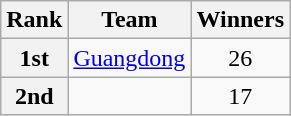<table class="wikitable">
<tr>
<th>Rank</th>
<th>Team</th>
<th>Winners</th>
</tr>
<tr>
<th align="center">1st</th>
<td align="center"> <a href='#'>Guangdong</a></td>
<td align="center">26</td>
</tr>
<tr>
<th align="center">2nd</th>
<td align="center"></td>
<td align="center">17</td>
</tr>
</table>
